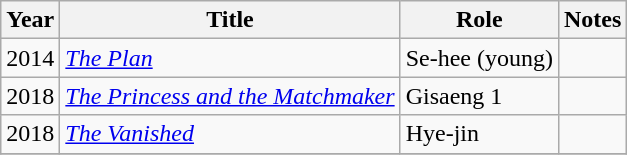<table class="wikitable sortable">
<tr>
<th>Year</th>
<th>Title</th>
<th>Role</th>
<th class="unsortable">Notes</th>
</tr>
<tr>
<td>2014</td>
<td><em><a href='#'>The Plan</a></em></td>
<td>Se-hee (young)</td>
<td></td>
</tr>
<tr>
<td>2018</td>
<td><em><a href='#'>The Princess and the Matchmaker</a></em></td>
<td>Gisaeng 1</td>
<td></td>
</tr>
<tr>
<td>2018</td>
<td><em><a href='#'>The Vanished</a></em></td>
<td>Hye-jin</td>
<td></td>
</tr>
<tr>
</tr>
</table>
